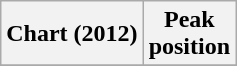<table class="wikitable plainrowheaders" style="text-align:center">
<tr>
<th scope="col">Chart (2012)</th>
<th scope="col">Peak<br>position</th>
</tr>
<tr>
</tr>
</table>
